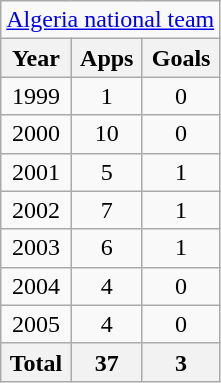<table class="wikitable" style="text-align:center">
<tr>
<td colspan="3"><a href='#'>Algeria national team</a></td>
</tr>
<tr>
<th>Year</th>
<th>Apps</th>
<th>Goals</th>
</tr>
<tr>
<td>1999</td>
<td>1</td>
<td>0</td>
</tr>
<tr>
<td>2000</td>
<td>10</td>
<td>0</td>
</tr>
<tr>
<td>2001</td>
<td>5</td>
<td>1</td>
</tr>
<tr>
<td>2002</td>
<td>7</td>
<td>1</td>
</tr>
<tr>
<td>2003</td>
<td>6</td>
<td>1</td>
</tr>
<tr>
<td>2004</td>
<td>4</td>
<td>0</td>
</tr>
<tr>
<td>2005</td>
<td>4</td>
<td>0</td>
</tr>
<tr>
<th>Total</th>
<th>37</th>
<th>3</th>
</tr>
</table>
